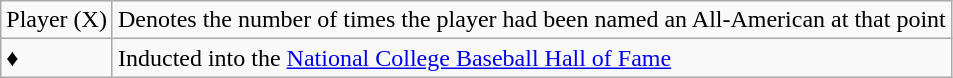<table class="wikitable">
<tr>
<td>Player (X)</td>
<td>Denotes the number of times the player had been named an All-American at that point</td>
</tr>
<tr>
<td>♦</td>
<td>Inducted into the <a href='#'>National College Baseball Hall of Fame</a></td>
</tr>
</table>
